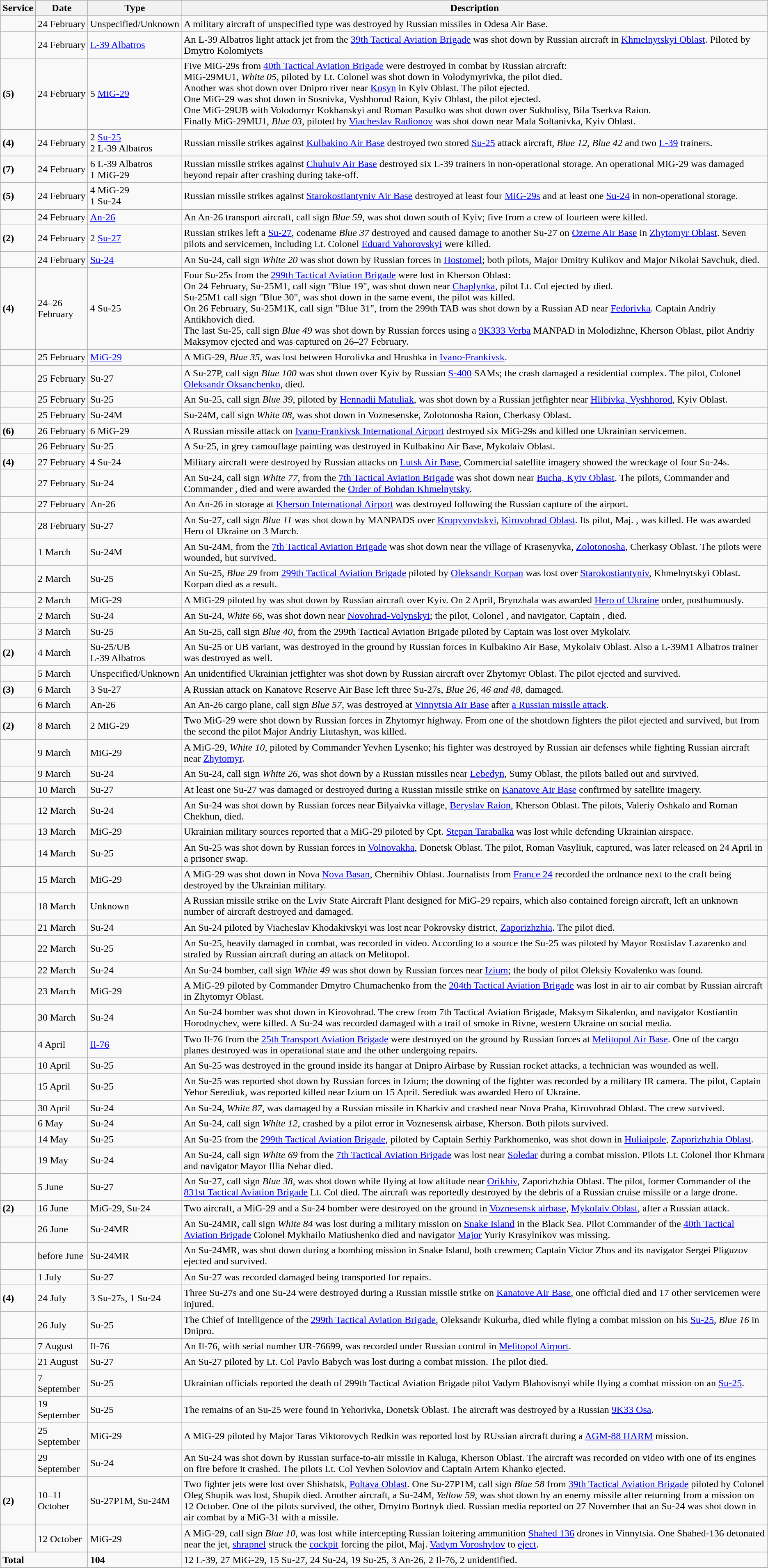<table class="wikitable">
<tr>
<th>Service</th>
<th>Date</th>
<th>Type</th>
<th>Description</th>
</tr>
<tr>
<td></td>
<td>24 February</td>
<td>Unspecified/Unknown</td>
<td>A military aircraft of unspecified type was destroyed by Russian missiles in Odesa Air Base.</td>
</tr>
<tr>
<td></td>
<td>24 February</td>
<td><a href='#'>L-39 Albatros</a></td>
<td>An L-39 Albatros light attack jet from the <a href='#'>39th Tactical Aviation Brigade</a> was shot down by Russian aircraft in <a href='#'>Khmelnytskyi Oblast</a>. Piloted by Dmytro Kolomiyets </td>
</tr>
<tr>
<td> <strong>(5)</strong></td>
<td>24 February</td>
<td>5 <a href='#'>MiG-29</a></td>
<td>Five MiG-29s from <a href='#'>40th Tactical Aviation Brigade</a> were destroyed in combat by Russian aircraft:<br> MiG-29MU1, <em>White 05</em>, piloted by Lt. Colonel  was shot down in Volodymyrivka, the pilot died.<br>Another was shot down over Dnipro river near <a href='#'>Kosyn</a> in Kyiv Oblast. The pilot ejected.<br>One MiG-29 was shot down in Sosnivka, Vyshhorod Raion, Kyiv Oblast, the pilot ejected.<br> One MiG-29UB with Volodomyr Kokhanskyi and Roman Pasulko was shot down over Sukholisy, Bila Tserkva Raion.<br>Finally MiG-29MU1, <em>Blue 03</em>, piloted by <a href='#'>Viacheslav Radionov</a> was shot down near Mala Soltanivka, Kyiv Oblast.</td>
</tr>
<tr>
<td> <strong>(4)</strong></td>
<td>24 February</td>
<td>2 <a href='#'>Su-25</a><br>2 L-39 Albatros</td>
<td>Russian missile strikes against <a href='#'>Kulbakino Air Base</a> destroyed two stored <a href='#'>Su-25</a> attack aircraft, <em>Blue 12</em>, <em>Blue 42</em> and two <a href='#'>L-39</a> trainers.</td>
</tr>
<tr>
<td> <strong>(7)</strong></td>
<td>24 February</td>
<td>6 L-39 Albatros<br>1 MiG-29</td>
<td>Russian missile strikes against <a href='#'>Chuhuiv Air Base</a> destroyed six L-39 trainers in non-operational storage. An operational MiG-29 was damaged beyond repair after crashing during take-off.</td>
</tr>
<tr>
<td> <strong>(5)</strong></td>
<td>24 February</td>
<td>4 MiG-29<br>1 Su-24</td>
<td>Russian missile strikes against <a href='#'>Starokostiantyniv Air Base</a> destroyed at least four <a href='#'>MiG-29s</a> and at least one <a href='#'>Su-24</a> in non-operational storage.</td>
</tr>
<tr>
<td></td>
<td>24 February</td>
<td><a href='#'>An-26</a></td>
<td>An An-26 transport aircraft, call sign <em>Blue 59</em>, was shot down south of Kyiv; five from a crew of fourteen were killed.</td>
</tr>
<tr>
<td> <strong>(2)</strong></td>
<td>24 February</td>
<td>2 <a href='#'>Su-27</a></td>
<td>Russian strikes left a <a href='#'>Su-27</a>, codename <em>Blue 37</em> destroyed and caused damage to another Su-27 on <a href='#'>Ozerne Air Base</a> in <a href='#'>Zhytomyr Oblast</a>. Seven pilots and servicemen, including Lt. Colonel <a href='#'>Eduard Vahorovskyi</a> were killed.</td>
</tr>
<tr>
<td></td>
<td>24 February</td>
<td><a href='#'>Su-24</a></td>
<td>An Su-24, call sign <em>White 20</em> was shot down by Russian forces in <a href='#'>Hostomel</a>; both pilots, Major Dmitry Kulikov and Major Nikolai Savchuk, died.</td>
</tr>
<tr>
<td> <strong>(4)</strong></td>
<td>24–26 February</td>
<td>4 Su-25</td>
<td>Four Su-25s from the <a href='#'>299th Tactical Aviation Brigade</a> were lost in Kherson Oblast:<br>On 24 February, Su-25M1, call sign "Blue 19", was shot down near <a href='#'>Chaplynka</a>, pilot Lt. Col  ejected by died.<br> Su-25M1 call sign "Blue 30", was shot down in the same event, the pilot  was killed.<br>On 26 February, Su-25M1K, call sign "Blue 31", from the 299th TAB was shot down by a Russian AD near <a href='#'>Fedorivka</a>. Captain Andriy Antikhovich died.<br>The last Su-25, call sign <em>Blue 49</em> was shot down by Russian forces using a <a href='#'>9K333 Verba</a> MANPAD in Molodizhne, Kherson Oblast, pilot Andriy Maksymov ejected and was captured on 26–27 February.</td>
</tr>
<tr>
<td></td>
<td>25 February</td>
<td><a href='#'>MiG-29</a></td>
<td>A MiG-29, <em>Blue 35</em>,  was lost between Horolivka and Hrushka in <a href='#'>Ivano-Frankivsk</a>.</td>
</tr>
<tr>
<td></td>
<td>25 February</td>
<td>Su-27</td>
<td>A Su-27P, call sign <em>Blue 100</em> was shot down over Kyiv by Russian <a href='#'>S-400</a> SAMs; the crash damaged a residential complex. The pilot, Colonel <a href='#'>Oleksandr Oksanchenko</a>, died.</td>
</tr>
<tr>
<td></td>
<td>25 February</td>
<td>Su-25</td>
<td>An Su-25, call sign <em>Blue 39</em>, piloted by <a href='#'>Hennadii Matuliak</a>, was shot down by a Russian jetfighter near <a href='#'>Hlibivka, Vyshhorod</a>, Kyiv Oblast.</td>
</tr>
<tr>
<td></td>
<td>25 February</td>
<td>Su-24M</td>
<td>Su-24M, call sign <em>White 08</em>, was shot down in Voznesenske, Zolotonosha Raion, Cherkasy Oblast.</td>
</tr>
<tr>
<td> <strong>(6)</strong></td>
<td>26 February</td>
<td>6 MiG-29</td>
<td>A Russian missile attack on <a href='#'>Ivano-Frankivsk International Airport</a> destroyed six MiG-29s and killed one Ukrainian servicemen.</td>
</tr>
<tr>
<td></td>
<td>26 February</td>
<td>Su-25</td>
<td>A Su-25, in grey camouflage painting was destroyed in Kulbakino Air Base, Mykolaiv Oblast.</td>
</tr>
<tr>
<td> <strong>(4)</strong></td>
<td>27 February</td>
<td>4 Su-24</td>
<td>Military aircraft were destroyed by Russian attacks on <a href='#'>Lutsk Air Base</a>, Commercial satellite imagery showed the wreckage of four Su-24s.</td>
</tr>
<tr>
<td></td>
<td>27 February</td>
<td>Su-24</td>
<td>An Su-24, call sign <em>White 77</em>, from the <a href='#'>7th Tactical Aviation Brigade</a> was shot down near <a href='#'>Bucha, Kyiv Oblast</a>. The pilots, Commander  and Commander , died and were awarded the <a href='#'>Order of Bohdan Khmelnytsky</a>.</td>
</tr>
<tr>
<td></td>
<td>27 February</td>
<td>An-26</td>
<td>An An-26 in storage at <a href='#'>Kherson International Airport</a> was destroyed following the Russian capture of the airport.</td>
</tr>
<tr>
<td></td>
<td>28 February</td>
<td>Su-27</td>
<td>An Su-27, call sign <em>Blue 11</em> was shot down by MANPADS over <a href='#'>Kropyvnytskyi</a>, <a href='#'>Kirovohrad Oblast</a>. Its pilot, Maj. , was killed. He was awarded Hero of Ukraine on 3 March.</td>
</tr>
<tr>
<td></td>
<td>1 March</td>
<td>Su-24M</td>
<td>An Su-24M, from the <a href='#'>7th Tactical Aviation Brigade</a> was shot down near the village of Krasenyvka, <a href='#'>Zolotonosha</a>, Cherkasy Oblast. The pilots were wounded, but survived.</td>
</tr>
<tr>
<td></td>
<td>2 March</td>
<td>Su-25</td>
<td>An Su-25, <em>Blue 29</em> from <a href='#'>299th Tactical Aviation Brigade</a> piloted by <a href='#'>Oleksandr Korpan</a> was lost over <a href='#'>Starokostiantyniv</a>, Khmelnytskyi Oblast. Korpan died as a result.</td>
</tr>
<tr>
<td></td>
<td>2 March</td>
<td>MiG-29</td>
<td>A MiG-29 piloted by  was shot down by Russian aircraft over Kyiv. On 2 April, Brynzhala was awarded <a href='#'>Hero of Ukraine</a> order, posthumously.</td>
</tr>
<tr>
<td></td>
<td>2 March</td>
<td>Su-24</td>
<td>An Su-24, <em>White 66</em>, was shot down near <a href='#'>Novohrad-Volynskyi</a>; the pilot, Colonel , and navigator, Captain , died.</td>
</tr>
<tr>
<td></td>
<td>3 March</td>
<td>Su-25</td>
<td>An Su-25, call sign <em>Blue 40</em>, from the 299th Tactical Aviation Brigade piloted by Captain  was lost over Mykolaiv.</td>
</tr>
<tr>
<td> <strong>(2)</strong></td>
<td>4 March</td>
<td>Su-25/UB<br>L-39 Albatros</td>
<td>An Su-25 or UB variant, was destroyed in the ground by Russian forces in Kulbakino Air Base, Mykolaiv Oblast. Also a L-39M1 Albatros trainer was destroyed as well.</td>
</tr>
<tr>
<td></td>
<td>5 March</td>
<td>Unspecified/Unknown</td>
<td>An unidentified Ukrainian jetfighter was shot down by Russian aircraft over Zhytomyr Oblast. The pilot ejected and survived.</td>
</tr>
<tr>
<td> <strong>(3)</strong></td>
<td>6 March</td>
<td>3 Su-27</td>
<td>A Russian attack on Kanatove Reserve Air Base left three Su-27s, <em>Blue 26, 46 and 48</em>, damaged.</td>
</tr>
<tr>
<td></td>
<td>6 March</td>
<td>An-26</td>
<td>An An-26 cargo plane, call sign <em>Blue 57</em>, was destroyed at <a href='#'>Vinnytsia Air Base</a> after <a href='#'>a Russian missile attack</a>.</td>
</tr>
<tr>
<td> <strong>(2)</strong></td>
<td>8 March</td>
<td>2 MiG-29</td>
<td>Two MiG-29 were shot down by Russian forces in Zhytomyr highway. From one of the shotdown fighters the pilot ejected and survived, but from the second the pilot Major Andriy Liutashyn, was killed.</td>
</tr>
<tr>
<td></td>
<td>9 March</td>
<td>MiG-29</td>
<td>A MiG-29, <em>White 10</em>, piloted by Commander Yevhen Lysenko; his fighter was destroyed by Russian air defenses while fighting Russian aircraft near <a href='#'>Zhytomyr</a>.</td>
</tr>
<tr>
<td></td>
<td>9 March</td>
<td>Su-24</td>
<td>An Su-24, call sign <em>White 26</em>, was shot down by a Russian missiles near <a href='#'>Lebedyn</a>, Sumy Oblast, the pilots bailed out and survived.</td>
</tr>
<tr>
<td></td>
<td>10 March</td>
<td>Su-27</td>
<td>At least one Su-27 was damaged or destroyed during a Russian missile strike on <a href='#'>Kanatove Air Base</a> confirmed by satellite imagery.</td>
</tr>
<tr>
<td></td>
<td>12 March</td>
<td>Su-24</td>
<td>An Su-24 was shot down by Russian forces near Bilyaivka village, <a href='#'>Beryslav Raion</a>, Kherson Oblast. The pilots, Valeriy Oshkalo and Roman Chekhun, died.</td>
</tr>
<tr>
<td></td>
<td>13 March</td>
<td>MiG-29</td>
<td>Ukrainian military sources reported that a MiG-29 piloted by Cpt. <a href='#'>Stepan Tarabalka</a> was lost while defending Ukrainian airspace.</td>
</tr>
<tr>
<td></td>
<td>14 March</td>
<td>Su-25</td>
<td>An Su-25 was shot down by Russian forces in <a href='#'>Volnovakha</a>, Donetsk Oblast. The pilot, Roman Vasyliuk, captured, was later released on 24 April in a prisoner swap.</td>
</tr>
<tr>
<td></td>
<td>15 March</td>
<td>MiG-29</td>
<td>A MiG-29 was shot down in Nova <a href='#'>Nova Basan</a>, Chernihiv Oblast. Journalists from <a href='#'>France 24</a> recorded the ordnance next to the craft being destroyed by the Ukrainian military.</td>
</tr>
<tr>
<td></td>
<td>18 March</td>
<td>Unknown</td>
<td>A Russian missile strike on the Lviv State Aircraft Plant designed for MiG-29 repairs, which also contained foreign aircraft, left an unknown number of aircraft destroyed and damaged.</td>
</tr>
<tr>
<td></td>
<td>21 March</td>
<td>Su-24</td>
<td>An Su-24 piloted by Viacheslav Khodakivskyi was lost near Pokrovsky district, <a href='#'>Zaporizhzhia</a>. The pilot died.</td>
</tr>
<tr>
<td></td>
<td>22 March</td>
<td>Su-25</td>
<td>An Su-25, heavily damaged in combat, was recorded in video. According to a source the Su-25 was piloted by Mayor Rostislav Lazarenko and strafed by Russian aircraft during an attack on Melitopol.</td>
</tr>
<tr>
<td></td>
<td>22 March</td>
<td>Su-24</td>
<td>An Su-24 bomber, call sign <em>White 49</em> was shot down by Russian forces near <a href='#'>Izium</a>; the body of pilot Oleksiy Kovalenko was found.</td>
</tr>
<tr>
<td></td>
<td>23 March</td>
<td>MiG-29</td>
<td>A MiG-29 piloted by Commander Dmytro Chumachenko from the <a href='#'>204th Tactical Aviation Brigade</a> was lost in air to air combat by Russian aircraft in Zhytomyr Oblast.</td>
</tr>
<tr>
<td></td>
<td>30 March</td>
<td>Su-24</td>
<td>An Su-24 bomber was shot down in Kirovohrad. The crew from 7th Tactical Aviation Brigade, Maksym Sikalenko, and navigator Kostiantin Horodnychev, were killed. A Su-24 was recorded damaged with a trail of smoke in Rivne, western Ukraine on social media.</td>
</tr>
<tr>
<td></td>
<td>4 April</td>
<td><a href='#'>Il-76</a></td>
<td>Two Il-76 from the <a href='#'>25th Transport Aviation Brigade</a> were destroyed on the ground by Russian forces at <a href='#'>Melitopol Air Base</a>. One of the cargo planes destroyed was in operational state and the other undergoing repairs.</td>
</tr>
<tr>
<td></td>
<td>10 April</td>
<td>Su-25</td>
<td>An Su-25 was destroyed in the ground inside its hangar at Dnipro Airbase by Russian rocket attacks, a technician was wounded as well.</td>
</tr>
<tr>
<td></td>
<td>15 April</td>
<td>Su-25</td>
<td>An Su-25 was reported shot down by Russian forces in Izium; the downing of the fighter was recorded by a military IR camera. The pilot, Captain Yehor Serediuk, was reported killed near Izium on 15 April. Serediuk was awarded Hero of Ukraine.</td>
</tr>
<tr>
<td></td>
<td>30 April</td>
<td>Su-24</td>
<td>An Su-24, <em>White 87</em>, was damaged by a Russian missile in Kharkiv and crashed near Nova Praha, Kirovohrad Oblast. The crew survived.</td>
</tr>
<tr>
<td></td>
<td>6 May</td>
<td>Su-24</td>
<td>An Su-24, call sign <em>White 12</em>, crashed by a pilot error in Voznesensk airbase, Kherson. Both pilots survived.</td>
</tr>
<tr>
<td></td>
<td>14 May</td>
<td>Su-25</td>
<td>An Su-25 from the <a href='#'>299th Tactical Aviation Brigade</a>, piloted by Captain Serhiy Parkhomenko, was shot down in <a href='#'>Huliaipole</a>, <a href='#'>Zaporizhzhia Oblast</a>.</td>
</tr>
<tr>
<td></td>
<td>19 May</td>
<td>Su-24</td>
<td>An Su-24, call sign <em>White 69</em> from the <a href='#'>7th Tactical Aviation Brigade</a> was lost near <a href='#'>Soledar</a> during a combat mission. Pilots Lt. Colonel Ihor Khmara and navigator Mayor Illia Nehar died.</td>
</tr>
<tr>
<td></td>
<td>5 June</td>
<td>Su-27</td>
<td>An Su-27, call sign <em>Blue 38</em>, was shot down while flying at low altitude near <a href='#'>Orikhiv</a>, Zaporizhzhia Oblast. The pilot, former Commander of the <a href='#'>831st Tactical Aviation Brigade</a> Lt. Col  died. The aircraft was reportedly destroyed by the debris of a Russian cruise missile or a large drone.</td>
</tr>
<tr>
<td> <strong>(2)</strong></td>
<td>16 June</td>
<td>MiG-29, Su-24</td>
<td>Two aircraft, a MiG-29 and a Su-24 bomber were destroyed on the ground in <a href='#'>Voznesensk airbase</a>, <a href='#'>Mykolaiv Oblast</a>, after a Russian attack.</td>
</tr>
<tr>
<td></td>
<td>26 June</td>
<td>Su-24MR</td>
<td>An Su-24MR, call sign <em>White 84</em> was lost during a military mission on <a href='#'>Snake Island</a> in the Black Sea. Pilot Commander of the <a href='#'>40th Tactical Aviation Brigade</a> Colonel Mykhailo Matiushenko died and navigator <a href='#'>Major</a> Yuriy Krasylnikov was missing.</td>
</tr>
<tr>
<td></td>
<td>before June</td>
<td>Su-24MR</td>
<td>An Su-24MR, was shot down during a bombing mission in Snake Island, both crewmen; Captain Victor Zhos and its navigator Sergei Pliguzov ejected and survived.</td>
</tr>
<tr>
<td></td>
<td>1 July</td>
<td>Su-27</td>
<td>An Su-27 was recorded damaged being transported for repairs.</td>
</tr>
<tr>
<td> <strong>(4)</strong></td>
<td>24 July</td>
<td>3 Su-27s, 1 Su-24</td>
<td>Three Su-27s and one Su-24 were destroyed during a Russian missile strike on <a href='#'>Kanatove Air Base</a>, one official died and 17 other servicemen were injured.</td>
</tr>
<tr>
<td></td>
<td>26 July</td>
<td>Su-25</td>
<td>The Chief of Intelligence of the <a href='#'>299th Tactical Aviation Brigade</a>, Oleksandr Kukurba, died while flying a combat mission on his <a href='#'>Su-25</a>, <em>Blue 16</em> in Dnipro.</td>
</tr>
<tr>
<td></td>
<td>7 August</td>
<td>Il-76</td>
<td>An Il-76, with serial number UR-76699, was recorded under Russian control in <a href='#'>Melitopol Airport</a>.</td>
</tr>
<tr>
<td></td>
<td>21 August</td>
<td>Su-27</td>
<td>An Su-27 piloted by Lt. Col Pavlo Babych was lost during a combat mission. The pilot died.</td>
</tr>
<tr>
<td></td>
<td>7 September</td>
<td>Su-25</td>
<td>Ukrainian officials reported the death of 299th Tactical Aviation Brigade pilot Vadym Blahovisnyi while flying a combat mission on an <a href='#'>Su-25</a>.</td>
</tr>
<tr>
<td></td>
<td>19 September</td>
<td>Su-25</td>
<td>The remains of an Su-25 were found in Yehorivka, Donetsk Oblast. The aircraft was destroyed by a Russian <a href='#'>9K33 Osa</a>.</td>
</tr>
<tr>
<td></td>
<td>25 September</td>
<td>MiG-29</td>
<td>A MiG-29 piloted by Major Taras Viktorovych Redkin was reported lost by RUssian aircraft during a <a href='#'>AGM-88 HARM</a> mission.</td>
</tr>
<tr>
<td></td>
<td>29 September</td>
<td>Su-24</td>
<td>An Su-24 was shot down by Russian surface-to-air missile in Kaluga, Kherson Oblast. The aircraft was recorded on video with one of its engines on fire before it crashed. The pilots Lt. Col Yevhen Soloviov and Captain Artem Khanko ejected.</td>
</tr>
<tr>
<td> <strong>(2)</strong></td>
<td>10–11 October</td>
<td>Su-27P1M, Su-24M</td>
<td>Two fighter jets were lost over Shishatsk, <a href='#'>Poltava Oblast</a>. One Su-27P1M, call sign <em>Blue 58</em> from <a href='#'>39th Tactical Aviation Brigade</a> piloted by Colonel Oleg Shupik was lost, Shupik died. Another aircraft, a Su-24M, <em>Yellow 59</em>, was shot down by an enemy missile after returning from a mission on 12 October. One of the pilots survived, the other, Dmytro Bortnyk died. Russian media reported on 27 November that an Su-24 was shot down in air combat by a MiG-31 with a missile.</td>
</tr>
<tr>
<td></td>
<td>12 October</td>
<td>MiG-29</td>
<td>A MiG-29, call sign <em>Blue 10</em>, was lost while intercepting Russian loitering ammunition <a href='#'>Shahed 136</a> drones in Vinnytsia. One Shahed-136 detonated near the jet, <a href='#'>shrapnel</a> struck the <a href='#'>cockpit</a> forcing the pilot, Maj. <a href='#'>Vadym Voroshylov</a> to <a href='#'>eject</a>.</td>
</tr>
<tr>
<td colspan="2"><strong>Total</strong></td>
<td><strong>104</strong></td>
<td>12 L-39, 27 MiG-29, 15 Su-27, 24 Su-24, 19 Su-25, 3 An-26, 2 Il-76, 2 unidentified.</td>
</tr>
</table>
